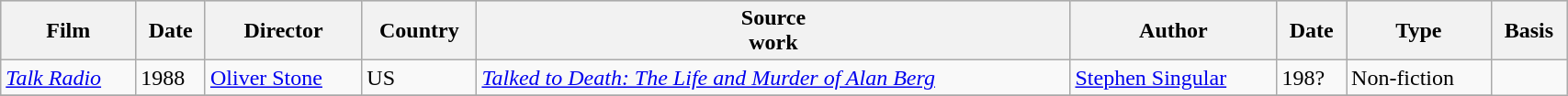<table class="wikitable" style=width:90%>
<tr bgcolor="#CCCCCC">
<th>Film</th>
<th>Date</th>
<th>Director</th>
<th>Country</th>
<th>Source<br>work</th>
<th>Author</th>
<th>Date</th>
<th>Type</th>
<th>Basis</th>
</tr>
<tr>
<td><em><a href='#'>Talk Radio</a></em></td>
<td>1988</td>
<td><a href='#'>Oliver Stone</a></td>
<td>US</td>
<td><em><a href='#'>Talked to Death: The Life and Murder of Alan Berg</a></em></td>
<td><a href='#'>Stephen Singular</a></td>
<td>198?</td>
<td>Non-fiction</td>
</tr>
<tr>
</tr>
</table>
